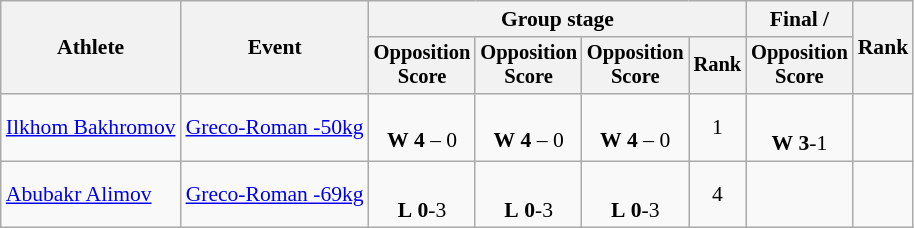<table class="wikitable" style="font-size:90%">
<tr>
<th rowspan=2>Athlete</th>
<th rowspan=2>Event</th>
<th colspan=4>Group stage</th>
<th>Final / </th>
<th rowspan=2>Rank</th>
</tr>
<tr style="font-size:95%">
<th>Opposition<br>Score</th>
<th>Opposition<br>Score</th>
<th>Opposition<br>Score</th>
<th>Rank</th>
<th>Opposition<br>Score</th>
</tr>
<tr align=center>
<td align=left><a href='#'>Ilkhom Bakhromov</a></td>
<td align=left><a href='#'>Greco-Roman -50kg</a></td>
<td><br><strong>W</strong> <strong>4</strong> – 0</td>
<td><br><strong>W</strong> <strong>4</strong> – 0</td>
<td><br><strong>W</strong> <strong>4</strong> – 0</td>
<td>1 <strong></strong></td>
<td><br><strong>W</strong> <strong>3</strong>-1 <sup></sup></td>
<td></td>
</tr>
<tr align=center>
<td align=left><a href='#'>Abubakr Alimov</a></td>
<td align=left><a href='#'>Greco-Roman -69kg</a></td>
<td><br><strong>L</strong> <strong>0</strong>-3 <sup></sup></td>
<td><br><strong>L</strong> <strong>0</strong>-3 <sup></sup></td>
<td><br><strong>L</strong> <strong>0</strong>-3 <sup></sup></td>
<td>4 </td>
<td><br></td>
<td></td>
</tr>
</table>
